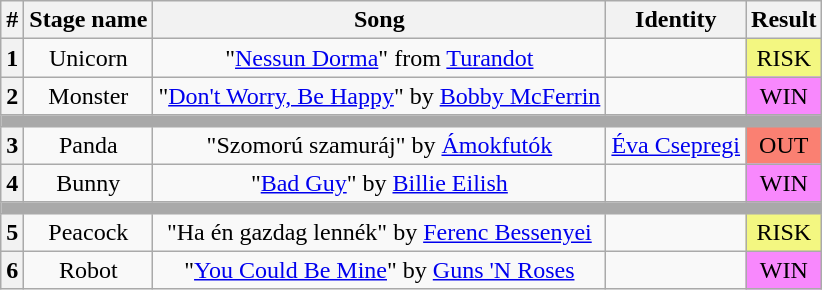<table class="wikitable plainrowheaders" style="text-align: center">
<tr>
<th>#</th>
<th>Stage name</th>
<th>Song</th>
<th>Identity</th>
<th>Result</th>
</tr>
<tr>
<th>1</th>
<td>Unicorn</td>
<td>"<a href='#'>Nessun Dorma</a>" from <a href='#'>Turandot</a></td>
<td></td>
<td bgcolor="F3F781">RISK</td>
</tr>
<tr>
<th>2</th>
<td>Monster</td>
<td>"<a href='#'>Don't Worry, Be Happy</a>" by <a href='#'>Bobby McFerrin</a></td>
<td></td>
<td bgcolor="F888FD">WIN</td>
</tr>
<tr>
<th colspan="5" style="background:darkgrey"></th>
</tr>
<tr>
<th>3</th>
<td>Panda</td>
<td>"Szomorú szamuráj" by <a href='#'>Ámokfutók</a></td>
<td><a href='#'>Éva Csepregi</a></td>
<td bgcolor="salmon">OUT</td>
</tr>
<tr>
<th>4</th>
<td>Bunny</td>
<td>"<a href='#'>Bad Guy</a>" by <a href='#'>Billie Eilish</a></td>
<td></td>
<td bgcolor="F888FD">WIN</td>
</tr>
<tr>
<th colspan="5" style="background:darkgrey"></th>
</tr>
<tr>
<th>5</th>
<td>Peacock</td>
<td>"Ha én gazdag lennék" by <a href='#'>Ferenc Bessenyei</a></td>
<td></td>
<td bgcolor="F3F781">RISK</td>
</tr>
<tr>
<th>6</th>
<td>Robot</td>
<td>"<a href='#'>You Could Be Mine</a>" by <a href='#'>Guns 'N Roses</a></td>
<td></td>
<td bgcolor="F888FD">WIN</td>
</tr>
</table>
